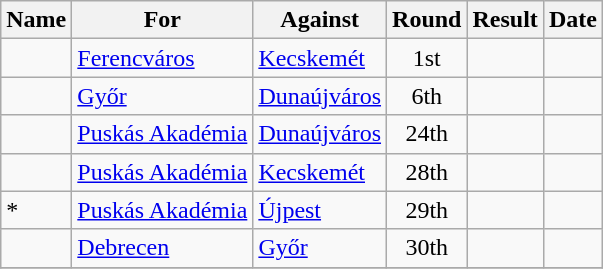<table class="wikitable sortable" style="white-space:nowrap;">
<tr>
<th>Name</th>
<th>For</th>
<th>Against</th>
<th>Round</th>
<th>Result</th>
<th>Date</th>
</tr>
<tr>
<td> </td>
<td><a href='#'>Ferencváros</a></td>
<td><a href='#'>Kecskemét</a></td>
<td align=center>1st</td>
<td align=center></td>
<td></td>
</tr>
<tr>
<td> </td>
<td><a href='#'>Győr</a></td>
<td><a href='#'>Dunaújváros</a></td>
<td align=center>6th</td>
<td align=center></td>
<td></td>
</tr>
<tr>
<td> </td>
<td><a href='#'>Puskás Akadémia</a></td>
<td><a href='#'>Dunaújváros</a></td>
<td align=center>24th</td>
<td align=center></td>
<td></td>
</tr>
<tr>
<td> </td>
<td><a href='#'>Puskás Akadémia</a></td>
<td><a href='#'>Kecskemét</a></td>
<td align=center>28th</td>
<td align=center></td>
<td></td>
</tr>
<tr>
<td> *</td>
<td><a href='#'>Puskás Akadémia</a></td>
<td><a href='#'>Újpest</a></td>
<td align=center>29th</td>
<td align=center></td>
<td></td>
</tr>
<tr>
<td> </td>
<td><a href='#'>Debrecen</a></td>
<td><a href='#'>Győr</a></td>
<td align=center>30th</td>
<td align=center></td>
<td></td>
</tr>
<tr>
</tr>
</table>
